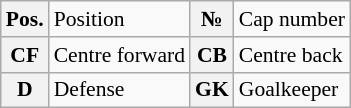<table class="wikitable" style="font-size:90%;">
<tr>
<th>Pos.</th>
<td>Position</td>
<th>№</th>
<td>Cap number</td>
</tr>
<tr>
<th>CF</th>
<td>Centre forward</td>
<th>CB</th>
<td>Centre back</td>
</tr>
<tr>
<th>D</th>
<td>Defense</td>
<th>GK</th>
<td>Goalkeeper</td>
</tr>
</table>
